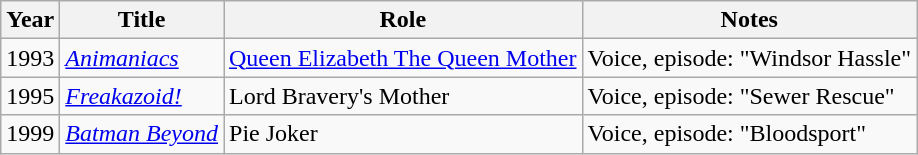<table class="wikitable sortable">
<tr>
<th>Year</th>
<th>Title</th>
<th>Role</th>
<th class="unsortable">Notes</th>
</tr>
<tr>
<td>1993</td>
<td><em><a href='#'>Animaniacs</a></em></td>
<td><a href='#'>Queen Elizabeth The Queen Mother</a></td>
<td>Voice, episode: "Windsor Hassle"</td>
</tr>
<tr>
<td>1995</td>
<td><em><a href='#'>Freakazoid!</a></em></td>
<td>Lord Bravery's Mother</td>
<td>Voice, episode: "Sewer Rescue"</td>
</tr>
<tr>
<td>1999</td>
<td><em><a href='#'>Batman Beyond</a></em></td>
<td>Pie Joker</td>
<td>Voice, episode: "Bloodsport"</td>
</tr>
</table>
